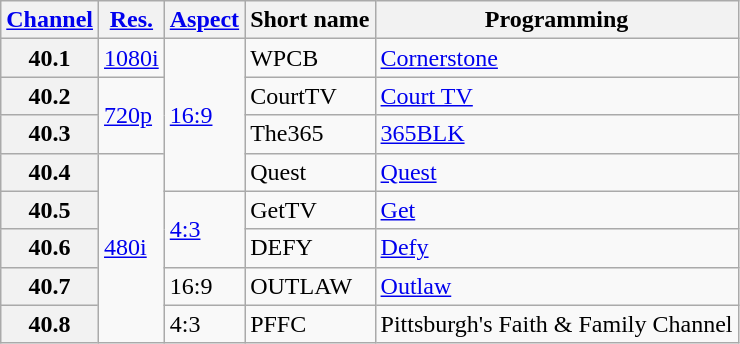<table class="wikitable">
<tr>
<th><a href='#'>Channel</a></th>
<th><a href='#'>Res.</a></th>
<th><a href='#'>Aspect</a></th>
<th>Short name</th>
<th>Programming</th>
</tr>
<tr>
<th scope = "row">40.1</th>
<td><a href='#'>1080i</a></td>
<td rowspan=4><a href='#'>16:9</a></td>
<td>WPCB</td>
<td><a href='#'>Cornerstone</a></td>
</tr>
<tr>
<th scope = "row">40.2</th>
<td rowspan=2><a href='#'>720p</a></td>
<td>CourtTV</td>
<td><a href='#'>Court TV</a></td>
</tr>
<tr>
<th scope = "row">40.3</th>
<td>The365</td>
<td><a href='#'>365BLK</a></td>
</tr>
<tr>
<th scope = "row">40.4</th>
<td rowspan=5><a href='#'>480i</a></td>
<td>Quest</td>
<td><a href='#'>Quest</a></td>
</tr>
<tr>
<th scope = "row">40.5</th>
<td rowspan=2><a href='#'>4:3</a></td>
<td>GetTV</td>
<td><a href='#'>Get</a></td>
</tr>
<tr>
<th scope = "row">40.6</th>
<td>DEFY</td>
<td><a href='#'>Defy</a></td>
</tr>
<tr>
<th scope = "row">40.7</th>
<td>16:9</td>
<td>OUTLAW</td>
<td><a href='#'>Outlaw</a></td>
</tr>
<tr>
<th scope = "row">40.8</th>
<td>4:3</td>
<td>PFFC</td>
<td>Pittsburgh's Faith & Family Channel</td>
</tr>
</table>
